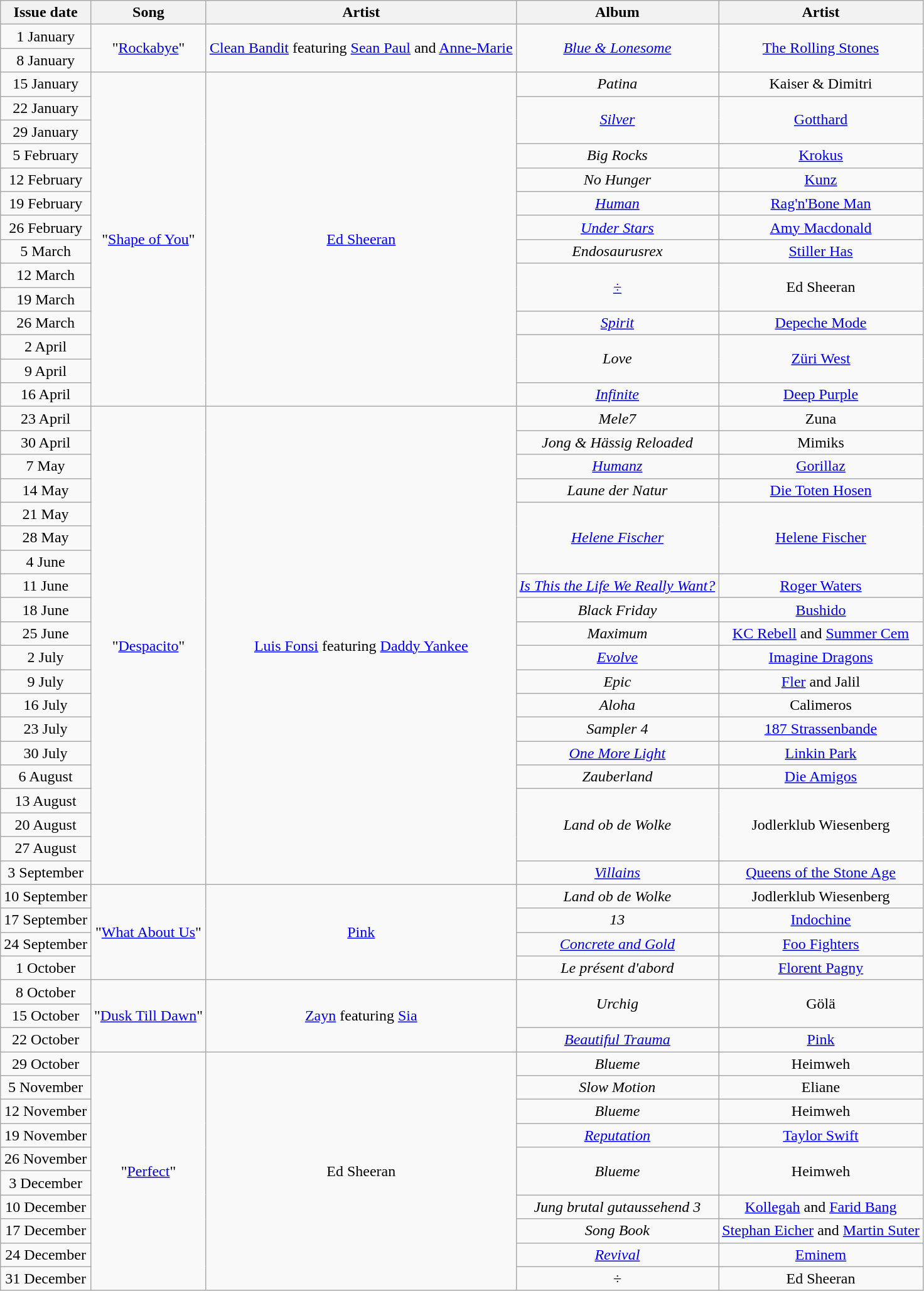<table class="wikitable plainrowheaders" style="text-align:center">
<tr>
<th scope="col">Issue date</th>
<th scope="col">Song</th>
<th scope="col">Artist</th>
<th scope="col">Album</th>
<th scope="col">Artist</th>
</tr>
<tr>
<td scope="row">1 January</td>
<td rowspan="2">"<a href='#'>Rockabye</a>"</td>
<td rowspan="2"><a href='#'>Clean Bandit</a> featuring <a href='#'>Sean Paul</a> and <a href='#'>Anne-Marie</a></td>
<td rowspan="2"><em><a href='#'>Blue & Lonesome</a></em></td>
<td rowspan="2"><a href='#'>The Rolling Stones</a></td>
</tr>
<tr>
<td scope="row">8 January</td>
</tr>
<tr>
<td scope="row">15 January</td>
<td rowspan="14">"<a href='#'>Shape of You</a>"</td>
<td rowspan="14"><a href='#'>Ed Sheeran</a></td>
<td><em>Patina</em></td>
<td>Kaiser & Dimitri</td>
</tr>
<tr>
<td scope="row">22 January</td>
<td rowspan="2"><em><a href='#'>Silver</a></em></td>
<td rowspan="2"><a href='#'>Gotthard</a></td>
</tr>
<tr>
<td scope="row">29 January</td>
</tr>
<tr>
<td scope="row">5 February</td>
<td><em>Big Rocks</em></td>
<td><a href='#'>Krokus</a></td>
</tr>
<tr>
<td scope="row">12 February</td>
<td><em>No Hunger</em></td>
<td><a href='#'>Kunz</a></td>
</tr>
<tr>
<td scope="row">19 February</td>
<td><em><a href='#'>Human</a></em></td>
<td><a href='#'>Rag'n'Bone Man</a></td>
</tr>
<tr>
<td scope="row">26 February</td>
<td><em><a href='#'>Under Stars</a></em></td>
<td><a href='#'>Amy Macdonald</a></td>
</tr>
<tr>
<td scope="row">5 March</td>
<td><em>Endosaurusrex</em></td>
<td><a href='#'>Stiller Has</a></td>
</tr>
<tr>
<td scope="row">12 March</td>
<td rowspan="2"><em><a href='#'>÷</a></em></td>
<td rowspan="2">Ed Sheeran</td>
</tr>
<tr>
<td scope="row">19 March</td>
</tr>
<tr>
<td scope="row">26 March</td>
<td><em><a href='#'>Spirit</a></em></td>
<td><a href='#'>Depeche Mode</a></td>
</tr>
<tr>
<td scope="row">2 April</td>
<td rowspan="2"><em>Love</em></td>
<td rowspan="2"><a href='#'>Züri West</a></td>
</tr>
<tr>
<td scope="row">9 April</td>
</tr>
<tr>
<td scope="row">16 April</td>
<td><em><a href='#'>Infinite</a></em></td>
<td><a href='#'>Deep Purple</a></td>
</tr>
<tr>
<td scope="row">23 April</td>
<td rowspan="20">"<a href='#'>Despacito</a>"</td>
<td rowspan="20"><a href='#'>Luis Fonsi</a> featuring <a href='#'>Daddy Yankee</a></td>
<td><em>Mele7</em></td>
<td>Zuna</td>
</tr>
<tr>
<td scope="row">30 April</td>
<td><em>Jong & Hässig Reloaded</em></td>
<td>Mimiks</td>
</tr>
<tr>
<td scope="row">7 May</td>
<td><em><a href='#'>Humanz</a></em></td>
<td><a href='#'>Gorillaz</a></td>
</tr>
<tr>
<td scope="row">14 May</td>
<td><em>Laune der Natur</em></td>
<td><a href='#'>Die Toten Hosen</a></td>
</tr>
<tr>
<td scope="row">21 May</td>
<td rowspan="3"><em><a href='#'>Helene Fischer</a></em></td>
<td rowspan="3"><a href='#'>Helene Fischer</a></td>
</tr>
<tr>
<td scope="row">28 May</td>
</tr>
<tr>
<td scope="row">4 June</td>
</tr>
<tr>
<td scope="row">11 June</td>
<td><em><a href='#'>Is This the Life We Really Want?</a></em></td>
<td><a href='#'>Roger Waters</a></td>
</tr>
<tr>
<td scope="row">18 June</td>
<td><em>Black Friday</em></td>
<td><a href='#'>Bushido</a></td>
</tr>
<tr>
<td scope="row">25 June</td>
<td><em>Maximum</em></td>
<td><a href='#'>KC Rebell</a> and <a href='#'>Summer Cem</a></td>
</tr>
<tr>
<td scope="row">2 July</td>
<td><em><a href='#'>Evolve</a></em></td>
<td><a href='#'>Imagine Dragons</a></td>
</tr>
<tr>
<td scope="row">9 July</td>
<td><em>Epic</em></td>
<td><a href='#'>Fler</a> and Jalil</td>
</tr>
<tr>
<td scope="row">16 July</td>
<td><em>Aloha</em></td>
<td>Calimeros</td>
</tr>
<tr>
<td scope="row">23 July</td>
<td><em>Sampler 4</em></td>
<td><a href='#'>187 Strassenbande</a></td>
</tr>
<tr>
<td scope="row">30 July</td>
<td><em><a href='#'>One More Light</a></em></td>
<td><a href='#'>Linkin Park</a></td>
</tr>
<tr>
<td scope="row">6 August</td>
<td><em>Zauberland</em></td>
<td><a href='#'>Die Amigos</a></td>
</tr>
<tr>
<td scope="row">13 August</td>
<td rowspan="3"><em>Land ob de Wolke</em></td>
<td rowspan="3">Jodlerklub Wiesenberg</td>
</tr>
<tr>
<td scope="row">20 August</td>
</tr>
<tr>
<td scope="row">27 August</td>
</tr>
<tr>
<td scope="row">3 September</td>
<td><em><a href='#'>Villains</a></em></td>
<td><a href='#'>Queens of the Stone Age</a></td>
</tr>
<tr>
<td scope="row">10 September</td>
<td rowspan="4">"<a href='#'>What About Us</a>"</td>
<td rowspan="4"><a href='#'>Pink</a></td>
<td><em>Land ob de Wolke</em></td>
<td>Jodlerklub Wiesenberg</td>
</tr>
<tr>
<td scope="row">17 September</td>
<td><em>13</em></td>
<td><a href='#'>Indochine</a></td>
</tr>
<tr>
<td scope="row">24 September</td>
<td><em><a href='#'>Concrete and Gold</a></em></td>
<td><a href='#'>Foo Fighters</a></td>
</tr>
<tr>
<td scope="row">1 October</td>
<td><em>Le présent d'abord</em></td>
<td><a href='#'>Florent Pagny</a></td>
</tr>
<tr>
<td scope="row">8 October</td>
<td rowspan="3">"<a href='#'>Dusk Till Dawn</a>"</td>
<td rowspan="3"><a href='#'>Zayn</a> featuring <a href='#'>Sia</a></td>
<td rowspan="2"><em>Urchig</em></td>
<td rowspan="2">Gölä</td>
</tr>
<tr>
<td scope="row">15 October</td>
</tr>
<tr>
<td scope="row">22 October</td>
<td><em><a href='#'>Beautiful Trauma</a></em></td>
<td><a href='#'>Pink</a></td>
</tr>
<tr>
<td scope="row">29 October</td>
<td rowspan="10">"<a href='#'>Perfect</a>"</td>
<td rowspan="10">Ed Sheeran</td>
<td><em>Blueme</em></td>
<td>Heimweh</td>
</tr>
<tr>
<td scope="row">5 November</td>
<td><em>Slow Motion</em></td>
<td>Eliane</td>
</tr>
<tr>
<td scope="row">12 November</td>
<td><em>Blueme</em></td>
<td>Heimweh</td>
</tr>
<tr>
<td scope="row">19 November</td>
<td><em><a href='#'>Reputation</a></em></td>
<td><a href='#'>Taylor Swift</a></td>
</tr>
<tr>
<td scope="row">26 November</td>
<td rowspan="2"><em>Blueme</em></td>
<td rowspan="2">Heimweh</td>
</tr>
<tr>
<td scope="row">3 December</td>
</tr>
<tr>
<td scope="row">10 December</td>
<td><em>Jung brutal gutaussehend 3</em></td>
<td><a href='#'>Kollegah</a> and <a href='#'>Farid Bang</a></td>
</tr>
<tr>
<td scope="row">17 December</td>
<td><em>Song Book</em></td>
<td><a href='#'>Stephan Eicher</a> and <a href='#'>Martin Suter</a></td>
</tr>
<tr>
<td scope="row">24 December</td>
<td><em><a href='#'>Revival</a></em></td>
<td><a href='#'>Eminem</a></td>
</tr>
<tr>
<td scope="row">31 December</td>
<td><em>÷</em></td>
<td>Ed Sheeran</td>
</tr>
</table>
